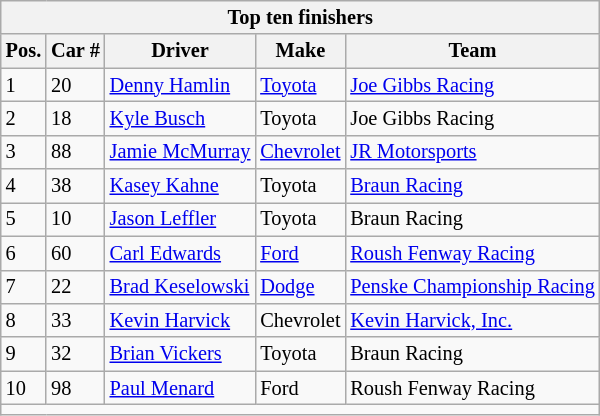<table class="wikitable" style="font-size: 85%;">
<tr>
<th colspan=5 align=center>Top ten finishers</th>
</tr>
<tr>
<th>Pos.</th>
<th>Car #</th>
<th>Driver</th>
<th>Make</th>
<th>Team</th>
</tr>
<tr>
<td>1</td>
<td>20</td>
<td><a href='#'>Denny Hamlin</a></td>
<td><a href='#'>Toyota</a></td>
<td><a href='#'>Joe Gibbs Racing</a></td>
</tr>
<tr>
<td>2</td>
<td>18</td>
<td><a href='#'>Kyle Busch</a></td>
<td>Toyota</td>
<td>Joe Gibbs Racing</td>
</tr>
<tr>
<td>3</td>
<td>88</td>
<td><a href='#'>Jamie McMurray</a></td>
<td><a href='#'>Chevrolet</a></td>
<td><a href='#'>JR Motorsports</a></td>
</tr>
<tr>
<td>4</td>
<td>38</td>
<td><a href='#'>Kasey Kahne</a></td>
<td>Toyota</td>
<td><a href='#'>Braun Racing</a></td>
</tr>
<tr>
<td>5</td>
<td>10</td>
<td><a href='#'>Jason Leffler</a></td>
<td>Toyota</td>
<td>Braun Racing</td>
</tr>
<tr>
<td>6</td>
<td>60</td>
<td><a href='#'>Carl Edwards</a></td>
<td><a href='#'>Ford</a></td>
<td><a href='#'>Roush Fenway Racing</a></td>
</tr>
<tr>
<td>7</td>
<td>22</td>
<td><a href='#'>Brad Keselowski</a></td>
<td><a href='#'>Dodge</a></td>
<td><a href='#'>Penske Championship Racing</a></td>
</tr>
<tr>
<td>8</td>
<td>33</td>
<td><a href='#'>Kevin Harvick</a></td>
<td>Chevrolet</td>
<td><a href='#'>Kevin Harvick, Inc.</a></td>
</tr>
<tr>
<td>9</td>
<td>32</td>
<td><a href='#'>Brian Vickers</a></td>
<td>Toyota</td>
<td>Braun Racing</td>
</tr>
<tr>
<td>10</td>
<td>98</td>
<td><a href='#'>Paul Menard</a></td>
<td>Ford</td>
<td>Roush Fenway Racing</td>
</tr>
<tr>
<td colspan=5 align=center></td>
</tr>
</table>
